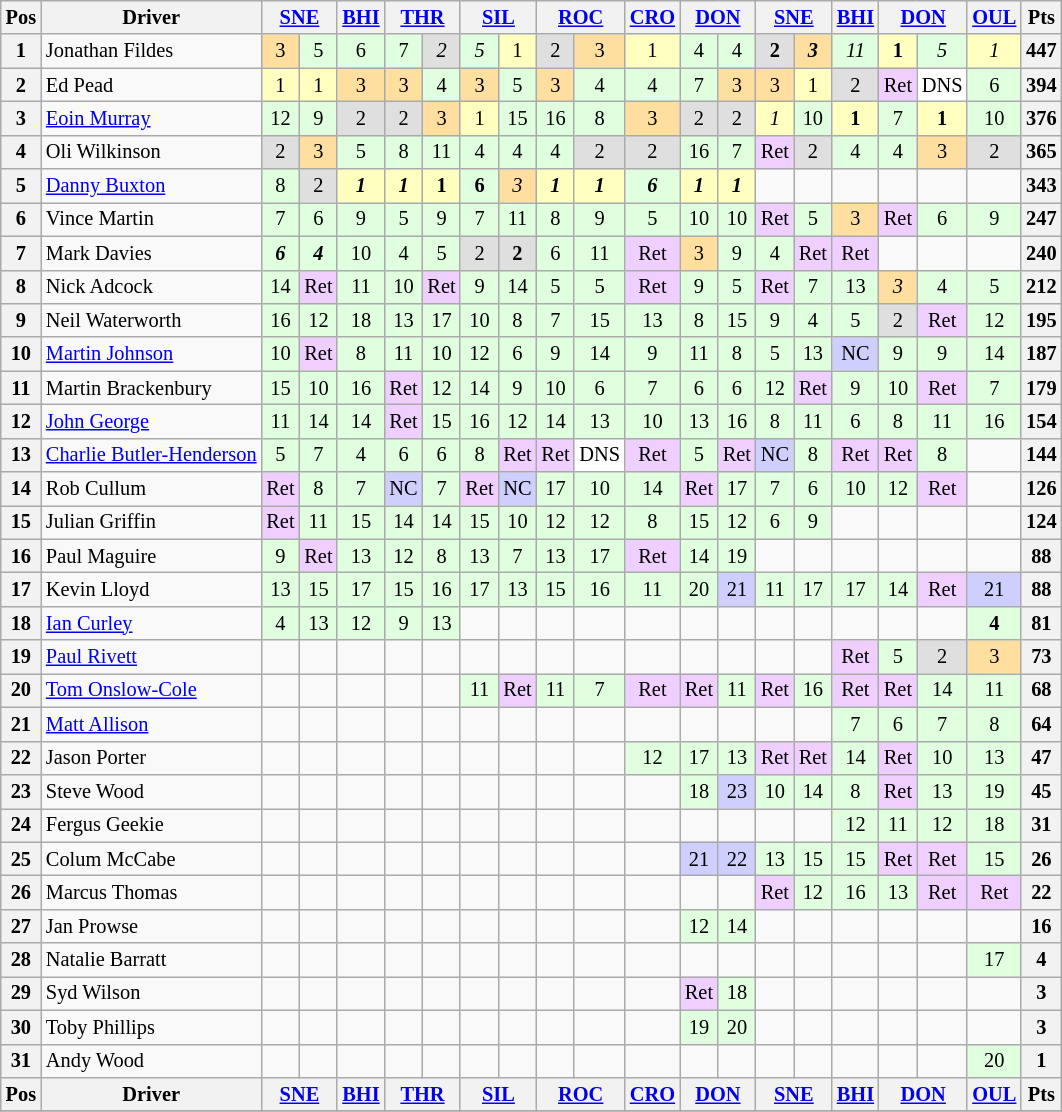<table class="wikitable" style="font-size: 85%; text-align: center;">
<tr valign="top">
<th valign="middle">Pos</th>
<th valign="middle">Driver</th>
<th colspan="2"><a href='#'>SNE</a></th>
<th><a href='#'>BHI</a></th>
<th colspan="2"><a href='#'>THR</a></th>
<th colspan="2"><a href='#'>SIL</a></th>
<th colspan="2"><a href='#'>ROC</a></th>
<th><a href='#'>CRO</a></th>
<th colspan="2"><a href='#'>DON</a></th>
<th colspan="2"><a href='#'>SNE</a></th>
<th><a href='#'>BHI</a></th>
<th colspan="2"><a href='#'>DON</a></th>
<th><a href='#'>OUL</a></th>
<th valign=middle>Pts</th>
</tr>
<tr>
<th>1</th>
<td align=left> Jonathan Fildes</td>
<td style="background: #ffdf9f">3</td>
<td style="background: #dfffdf">5</td>
<td style="background: #dfffdf">6</td>
<td style="background: #dfffdf">7</td>
<td style="background: #dfdfdf"><em>2</em></td>
<td style="background: #dfffdf"><em>5</em></td>
<td style="background: #ffffbf">1</td>
<td style="background: #dfdfdf">2</td>
<td style="background: #ffdf9f">3</td>
<td style="background: #ffffbf">1</td>
<td style="background: #dfffdf">4</td>
<td style="background: #dfffdf">4</td>
<td style="background: #dfdfdf"><strong>2</strong></td>
<td style="background: #ffdf9f"><strong><em>3</em></strong></td>
<td style="background: #dfffdf"><em>11</em></td>
<td style="background: #ffffbf"><strong>1</strong></td>
<td style="background: #dfffdf"><em>5</em></td>
<td style="background: #ffffbf"><em>1</em></td>
<th>447</th>
</tr>
<tr>
<th>2</th>
<td align=left> Ed Pead</td>
<td style="background: #ffffbf">1</td>
<td style="background: #ffffbf">1</td>
<td style="background: #ffdf9f">3</td>
<td style="background: #ffdf9f">3</td>
<td style="background: #dfffdf">4</td>
<td style="background: #ffdf9f">3</td>
<td style="background: #dfffdf">5</td>
<td style="background: #ffdf9f">3</td>
<td style="background: #dfffdf">4</td>
<td style="background: #dfffdf">4</td>
<td style="background: #dfffdf">7</td>
<td style="background: #ffdf9f">3</td>
<td style="background: #ffdf9f">3</td>
<td style="background: #ffffbf">1</td>
<td style="background: #dfdfdf">2</td>
<td style="background: #efcfff">Ret</td>
<td style="background: #ffffff">DNS</td>
<td style="background: #dfffdf">6</td>
<th>394</th>
</tr>
<tr>
<th>3</th>
<td align=left> <a href='#'>Eoin Murray</a></td>
<td style="background: #dfffdf">12</td>
<td style="background: #dfffdf">9</td>
<td style="background: #dfdfdf">2</td>
<td style="background: #dfdfdf">2</td>
<td style="background: #ffdf9f">3</td>
<td style="background: #ffffbf">1</td>
<td style="background: #dfffdf">15</td>
<td style="background: #dfffdf">16</td>
<td style="background: #dfffdf">8</td>
<td style="background: #ffdf9f">3</td>
<td style="background: #dfdfdf">2</td>
<td style="background: #dfdfdf">2</td>
<td style="background: #ffffbf"><em>1</em></td>
<td style="background: #dfffdf">10</td>
<td style="background: #ffffbf"><strong>1</strong></td>
<td style="background: #dfffdf">7</td>
<td style="background: #ffffbf"><strong>1</strong></td>
<td style="background: #dfffdf">10</td>
<th>376</th>
</tr>
<tr>
<th>4</th>
<td align=left> Oli Wilkinson</td>
<td style="background: #dfdfdf">2</td>
<td style="background: #ffdf9f">3</td>
<td style="background: #dfffdf">5</td>
<td style="background: #dfffdf">8</td>
<td style="background: #dfffdf">11</td>
<td style="background: #dfffdf">4</td>
<td style="background: #dfffdf">4</td>
<td style="background: #dfffdf">4</td>
<td style="background: #dfdfdf">2</td>
<td style="background: #dfdfdf">2</td>
<td style="background: #dfffdf">16</td>
<td style="background: #dfffdf">7</td>
<td style="background: #efcfff">Ret</td>
<td style="background: #dfdfdf">2</td>
<td style="background: #dfffdf">4</td>
<td style="background: #dfffdf">4</td>
<td style="background: #ffdf9f">3</td>
<td style="background: #dfdfdf">2</td>
<th>365</th>
</tr>
<tr>
<th>5</th>
<td align=left> <a href='#'>Danny Buxton</a></td>
<td style="background: #dfffdf">8</td>
<td style="background: #dfdfdf">2</td>
<td style="background: #ffffbf"><strong><em>1</em></strong></td>
<td style="background: #ffffbf"><strong><em>1</em></strong></td>
<td style="background: #ffffbf"><strong>1</strong></td>
<td style="background: #dfffdf"><strong>6</strong></td>
<td style="background: #ffdf9f"><em>3</em></td>
<td style="background: #ffffbf"><strong><em>1</em></strong></td>
<td style="background: #ffffbf"><strong><em>1</em></strong></td>
<td style="background: #dfffdf"><strong><em>6</em></strong></td>
<td style="background: #ffffbf"><strong><em>1</em></strong></td>
<td style="background: #ffffbf"><strong><em>1</em></strong></td>
<td></td>
<td></td>
<td></td>
<td></td>
<td></td>
<td></td>
<th>343</th>
</tr>
<tr>
<th>6</th>
<td align=left> Vince Martin</td>
<td style="background: #dfffdf">7</td>
<td style="background: #dfffdf">6</td>
<td style="background: #dfffdf">9</td>
<td style="background: #dfffdf">5</td>
<td style="background: #dfffdf">9</td>
<td style="background: #dfffdf">7</td>
<td style="background: #dfffdf">11</td>
<td style="background: #dfffdf">8</td>
<td style="background: #dfffdf">9</td>
<td style="background: #dfffdf">5</td>
<td style="background: #dfffdf">10</td>
<td style="background: #dfffdf">10</td>
<td style="background: #efcfff">Ret</td>
<td style="background: #dfffdf">5</td>
<td style="background: #ffdf9f">3</td>
<td style="background: #efcfff">Ret</td>
<td style="background: #dfffdf">6</td>
<td style="background: #dfffdf">9</td>
<th>247</th>
</tr>
<tr>
<th>7</th>
<td align=left> Mark Davies</td>
<td style="background: #dfffdf"><strong><em>6</em></strong></td>
<td style="background: #dfffdf"><strong><em>4</em></strong></td>
<td style="background: #dfffdf">10</td>
<td style="background: #dfffdf">4</td>
<td style="background: #dfffdf">5</td>
<td style="background: #dfdfdf">2</td>
<td style="background: #dfdfdf"><strong>2</strong></td>
<td style="background: #dfffdf">6</td>
<td style="background: #dfffdf">11</td>
<td style="background: #efcfff">Ret</td>
<td style="background: #ffdf9f">3</td>
<td style="background: #dfffdf">9</td>
<td style="background: #dfffdf">4</td>
<td style="background: #efcfff">Ret</td>
<td style="background: #efcfff">Ret</td>
<td></td>
<td></td>
<td></td>
<th>240</th>
</tr>
<tr>
<th>8</th>
<td align=left> Nick Adcock</td>
<td style="background: #dfffdf">14</td>
<td style="background: #efcfff">Ret</td>
<td style="background: #dfffdf">11</td>
<td style="background: #dfffdf">10</td>
<td style="background: #efcfff">Ret</td>
<td style="background: #dfffdf">9</td>
<td style="background: #dfffdf">14</td>
<td style="background: #dfffdf">5</td>
<td style="background: #dfffdf">5</td>
<td style="background: #efcfff">Ret</td>
<td style="background: #dfffdf">9</td>
<td style="background: #dfffdf">5</td>
<td style="background: #efcfff">Ret</td>
<td style="background: #dfffdf">7</td>
<td style="background: #dfffdf">13</td>
<td style="background: #ffdf9f"><em>3</em></td>
<td style="background: #dfffdf">4</td>
<td style="background: #dfffdf">5</td>
<th>212</th>
</tr>
<tr>
<th>9</th>
<td align=left> Neil Waterworth</td>
<td style="background: #dfffdf">16</td>
<td style="background: #dfffdf">12</td>
<td style="background: #dfffdf">18</td>
<td style="background: #dfffdf">13</td>
<td style="background: #dfffdf">17</td>
<td style="background: #dfffdf">10</td>
<td style="background: #dfffdf">8</td>
<td style="background: #dfffdf">7</td>
<td style="background: #dfffdf">15</td>
<td style="background: #dfffdf">13</td>
<td style="background: #dfffdf">8</td>
<td style="background: #dfffdf">15</td>
<td style="background: #dfffdf">9</td>
<td style="background: #dfffdf">4</td>
<td style="background: #dfffdf">5</td>
<td style="background: #dfdfdf">2</td>
<td style="background: #efcfff">Ret</td>
<td style="background: #dfffdf">12</td>
<th>195</th>
</tr>
<tr>
<th>10</th>
<td align=left> <a href='#'>Martin Johnson</a></td>
<td style="background: #dfffdf">10</td>
<td style="background: #efcfff">Ret</td>
<td style="background: #dfffdf">8</td>
<td style="background: #dfffdf">11</td>
<td style="background: #dfffdf">10</td>
<td style="background: #dfffdf">12</td>
<td style="background: #dfffdf">6</td>
<td style="background: #dfffdf">9</td>
<td style="background: #dfffdf">14</td>
<td style="background: #dfffdf">9</td>
<td style="background: #dfffdf">11</td>
<td style="background: #dfffdf">8</td>
<td style="background: #dfffdf">5</td>
<td style="background: #dfffdf">13</td>
<td style="background: #cfcfff">NC</td>
<td style="background: #dfffdf">9</td>
<td style="background: #dfffdf">9</td>
<td style="background: #dfffdf">14</td>
<th>187</th>
</tr>
<tr>
<th>11</th>
<td align=left> Martin Brackenbury</td>
<td style="background: #dfffdf">15</td>
<td style="background: #dfffdf">10</td>
<td style="background: #dfffdf">16</td>
<td style="background: #efcfff">Ret</td>
<td style="background: #dfffdf">12</td>
<td style="background: #dfffdf">14</td>
<td style="background: #dfffdf">9</td>
<td style="background: #dfffdf">10</td>
<td style="background: #dfffdf">6</td>
<td style="background: #dfffdf">7</td>
<td style="background: #dfffdf">6</td>
<td style="background: #dfffdf">6</td>
<td style="background: #dfffdf">12</td>
<td style="background: #efcfff">Ret</td>
<td style="background: #dfffdf">9</td>
<td style="background: #dfffdf">10</td>
<td style="background: #efcfff">Ret</td>
<td style="background: #dfffdf">7</td>
<th>179</th>
</tr>
<tr>
<th>12</th>
<td align=left> <a href='#'>John George</a></td>
<td style="background: #dfffdf">11</td>
<td style="background: #dfffdf">14</td>
<td style="background: #dfffdf">14</td>
<td style="background: #efcfff">Ret</td>
<td style="background: #dfffdf">15</td>
<td style="background: #dfffdf">16</td>
<td style="background: #dfffdf">12</td>
<td style="background: #dfffdf">14</td>
<td style="background: #dfffdf">13</td>
<td style="background: #dfffdf">10</td>
<td style="background: #dfffdf">13</td>
<td style="background: #dfffdf">16</td>
<td style="background: #dfffdf">8</td>
<td style="background: #dfffdf">11</td>
<td style="background: #dfffdf">6</td>
<td style="background: #dfffdf">8</td>
<td style="background: #dfffdf">11</td>
<td style="background: #dfffdf">16</td>
<th>154</th>
</tr>
<tr>
<th>13</th>
<td align=left> <a href='#'>Charlie Butler-Henderson</a></td>
<td style="background: #dfffdf">5</td>
<td style="background: #dfffdf">7</td>
<td style="background: #dfffdf">4</td>
<td style="background: #dfffdf">6</td>
<td style="background: #dfffdf">6</td>
<td style="background: #dfffdf">8</td>
<td style="background: #efcfff">Ret</td>
<td style="background: #efcfff">Ret</td>
<td style="background: #ffffff">DNS</td>
<td style="background: #efcfff">Ret</td>
<td style="background: #dfffdf">5</td>
<td style="background: #efcfff">Ret</td>
<td style="background: #cfcfff">NC</td>
<td style="background: #dfffdf">8</td>
<td style="background: #efcfff">Ret</td>
<td style="background: #efcfff">Ret</td>
<td style="background: #dfffdf">8</td>
<td></td>
<th>144</th>
</tr>
<tr>
<th>14</th>
<td align=left> Rob Cullum</td>
<td style="background: #efcfff">Ret</td>
<td style="background: #dfffdf">8</td>
<td style="background: #dfffdf">7</td>
<td style="background: #cfcfff">NC</td>
<td style="background: #dfffdf">7</td>
<td style="background: #efcfff">Ret</td>
<td style="background: #cfcfff">NC</td>
<td style="background: #dfffdf">17</td>
<td style="background: #dfffdf">10</td>
<td style="background: #dfffdf">14</td>
<td style="background: #efcfff">Ret</td>
<td style="background: #dfffdf">17</td>
<td style="background: #dfffdf">7</td>
<td style="background: #dfffdf">6</td>
<td style="background: #dfffdf">10</td>
<td style="background: #dfffdf">12</td>
<td style="background: #efcfff">Ret</td>
<td></td>
<th>126</th>
</tr>
<tr>
<th>15</th>
<td align=left> Julian Griffin</td>
<td style="background: #efcfff">Ret</td>
<td style="background: #dfffdf">11</td>
<td style="background: #dfffdf">15</td>
<td style="background: #dfffdf">14</td>
<td style="background: #dfffdf">14</td>
<td style="background: #dfffdf">15</td>
<td style="background: #dfffdf">10</td>
<td style="background: #dfffdf">12</td>
<td style="background: #dfffdf">12</td>
<td style="background: #dfffdf">8</td>
<td style="background: #dfffdf">15</td>
<td style="background: #dfffdf">12</td>
<td style="background: #dfffdf">6</td>
<td style="background: #dfffdf">9</td>
<td></td>
<td></td>
<td></td>
<td></td>
<th>124</th>
</tr>
<tr>
<th>16</th>
<td align=left> Paul Maguire</td>
<td style="background: #dfffdf">9</td>
<td style="background: #efcfff">Ret</td>
<td style="background: #dfffdf">13</td>
<td style="background: #dfffdf">12</td>
<td style="background: #dfffdf">8</td>
<td style="background: #dfffdf">13</td>
<td style="background: #dfffdf">7</td>
<td style="background: #dfffdf">13</td>
<td style="background: #dfffdf">17</td>
<td style="background: #efcfff">Ret</td>
<td style="background: #dfffdf">14</td>
<td style="background: #dfffdf">19</td>
<td></td>
<td></td>
<td></td>
<td></td>
<td></td>
<td></td>
<th>88</th>
</tr>
<tr>
<th>17</th>
<td align=left> Kevin Lloyd</td>
<td style="background: #dfffdf">13</td>
<td style="background: #dfffdf">15</td>
<td style="background: #dfffdf">17</td>
<td style="background: #dfffdf">15</td>
<td style="background: #dfffdf">16</td>
<td style="background: #dfffdf">17</td>
<td style="background: #dfffdf">13</td>
<td style="background: #dfffdf">15</td>
<td style="background: #dfffdf">16</td>
<td style="background: #dfffdf">11</td>
<td style="background: #dfffdf">20</td>
<td style="background: #cfcfff">21</td>
<td style="background: #dfffdf">11</td>
<td style="background: #dfffdf">17</td>
<td style="background: #dfffdf">17</td>
<td style="background: #dfffdf">14</td>
<td style="background: #efcfff">Ret</td>
<td style="background: #cfcfff">21</td>
<th>88</th>
</tr>
<tr>
<th>18</th>
<td align=left> <a href='#'>Ian Curley</a></td>
<td style="background: #dfffdf">4</td>
<td style="background: #dfffdf">13</td>
<td style="background: #dfffdf">12</td>
<td style="background: #dfffdf">9</td>
<td style="background: #dfffdf">13</td>
<td></td>
<td></td>
<td></td>
<td></td>
<td></td>
<td></td>
<td></td>
<td></td>
<td></td>
<td></td>
<td></td>
<td></td>
<td style="background: #dfffdf"><strong>4</strong></td>
<th>81</th>
</tr>
<tr>
<th>19</th>
<td align=left> <a href='#'>Paul Rivett</a></td>
<td></td>
<td></td>
<td></td>
<td></td>
<td></td>
<td></td>
<td></td>
<td></td>
<td></td>
<td></td>
<td></td>
<td></td>
<td></td>
<td></td>
<td style="background: #efcfff">Ret</td>
<td style="background: #dfffdf">5</td>
<td style="background: #dfdfdf">2</td>
<td style="background: #ffdf9f">3</td>
<th>73</th>
</tr>
<tr>
<th>20</th>
<td align=left> <a href='#'>Tom Onslow-Cole</a></td>
<td></td>
<td></td>
<td></td>
<td></td>
<td></td>
<td style="background: #dfffdf">11</td>
<td style="background: #efcfff">Ret</td>
<td style="background: #dfffdf">11</td>
<td style="background: #dfffdf">7</td>
<td style="background: #efcfff">Ret</td>
<td style="background: #efcfff">Ret</td>
<td style="background: #dfffdf">11</td>
<td style="background: #efcfff">Ret</td>
<td style="background: #dfffdf">16</td>
<td style="background: #efcfff">Ret</td>
<td style="background: #efcfff">Ret</td>
<td style="background: #dfffdf">14</td>
<td style="background: #dfffdf">11</td>
<th>68</th>
</tr>
<tr>
<th>21</th>
<td align=left> <a href='#'>Matt Allison</a></td>
<td></td>
<td></td>
<td></td>
<td></td>
<td></td>
<td></td>
<td></td>
<td></td>
<td></td>
<td></td>
<td></td>
<td></td>
<td></td>
<td></td>
<td style="background: #dfffdf">7</td>
<td style="background: #dfffdf">6</td>
<td style="background: #dfffdf">7</td>
<td style="background: #dfffdf">8</td>
<th>64</th>
</tr>
<tr>
<th>22</th>
<td align=left> Jason Porter</td>
<td></td>
<td></td>
<td></td>
<td></td>
<td></td>
<td></td>
<td></td>
<td></td>
<td></td>
<td style="background: #dfffdf">12</td>
<td style="background: #dfffdf">17</td>
<td style="background: #dfffdf">13</td>
<td style="background: #efcfff">Ret</td>
<td style="background: #efcfff">Ret</td>
<td style="background: #dfffdf">14</td>
<td style="background: #efcfff">Ret</td>
<td style="background: #dfffdf">10</td>
<td style="background: #dfffdf">13</td>
<th>47</th>
</tr>
<tr>
<th>23</th>
<td align=left> Steve Wood</td>
<td></td>
<td></td>
<td></td>
<td></td>
<td></td>
<td></td>
<td></td>
<td></td>
<td></td>
<td></td>
<td style="background: #dfffdf">18</td>
<td style="background: #cfcfff">23</td>
<td style="background: #dfffdf">10</td>
<td style="background: #dfffdf">14</td>
<td style="background: #dfffdf">8</td>
<td style="background: #efcfff">Ret</td>
<td style="background: #dfffdf">13</td>
<td style="background: #dfffdf">19</td>
<th>45</th>
</tr>
<tr>
<th>24</th>
<td align=left> Fergus Geekie</td>
<td></td>
<td></td>
<td></td>
<td></td>
<td></td>
<td></td>
<td></td>
<td></td>
<td></td>
<td></td>
<td></td>
<td></td>
<td></td>
<td></td>
<td style="background: #dfffdf">12</td>
<td style="background: #dfffdf">11</td>
<td style="background: #dfffdf">12</td>
<td style="background: #dfffdf">18</td>
<th>31</th>
</tr>
<tr>
<th>25</th>
<td align=left> Colum McCabe</td>
<td></td>
<td></td>
<td></td>
<td></td>
<td></td>
<td></td>
<td></td>
<td></td>
<td></td>
<td></td>
<td style="background: #cfcfff">21</td>
<td style="background: #cfcfff">22</td>
<td style="background: #dfffdf">13</td>
<td style="background: #dfffdf">15</td>
<td style="background: #dfffdf">15</td>
<td style="background: #efcfff">Ret</td>
<td style="background: #efcfff">Ret</td>
<td style="background: #dfffdf">15</td>
<th>26</th>
</tr>
<tr>
<th>26</th>
<td align=left> Marcus Thomas</td>
<td></td>
<td></td>
<td></td>
<td></td>
<td></td>
<td></td>
<td></td>
<td></td>
<td></td>
<td></td>
<td></td>
<td></td>
<td style="background: #efcfff">Ret</td>
<td style="background: #dfffdf">12</td>
<td style="background: #dfffdf">16</td>
<td style="background: #dfffdf">13</td>
<td style="background: #efcfff">Ret</td>
<td style="background: #efcfff">Ret</td>
<th>22</th>
</tr>
<tr>
<th>27</th>
<td align=left> Jan Prowse</td>
<td></td>
<td></td>
<td></td>
<td></td>
<td></td>
<td></td>
<td></td>
<td></td>
<td></td>
<td></td>
<td style="background: #dfffdf">12</td>
<td style="background: #dfffdf">14</td>
<td></td>
<td></td>
<td></td>
<td></td>
<td></td>
<td></td>
<th>16</th>
</tr>
<tr>
<th>28</th>
<td align=left> Natalie Barratt</td>
<td></td>
<td></td>
<td></td>
<td></td>
<td></td>
<td></td>
<td></td>
<td></td>
<td></td>
<td></td>
<td></td>
<td></td>
<td></td>
<td></td>
<td></td>
<td></td>
<td></td>
<td style="background: #dfffdf">17</td>
<th>4</th>
</tr>
<tr>
<th>29</th>
<td align=left> Syd Wilson</td>
<td></td>
<td></td>
<td></td>
<td></td>
<td></td>
<td></td>
<td></td>
<td></td>
<td></td>
<td></td>
<td style="background: #efcfff">Ret</td>
<td style="background: #dfffdf">18</td>
<td></td>
<td></td>
<td></td>
<td></td>
<td></td>
<td></td>
<th>3</th>
</tr>
<tr>
<th>30</th>
<td align=left> Toby Phillips</td>
<td></td>
<td></td>
<td></td>
<td></td>
<td></td>
<td></td>
<td></td>
<td></td>
<td></td>
<td></td>
<td style="background: #dfffdf">19</td>
<td style="background: #dfffdf">20</td>
<td></td>
<td></td>
<td></td>
<td></td>
<td></td>
<td></td>
<th>3</th>
</tr>
<tr>
<th>31</th>
<td align=left> Andy Wood</td>
<td></td>
<td></td>
<td></td>
<td></td>
<td></td>
<td></td>
<td></td>
<td></td>
<td></td>
<td></td>
<td></td>
<td></td>
<td></td>
<td></td>
<td></td>
<td></td>
<td></td>
<td style="background: #dfffdf">20</td>
<th>1</th>
</tr>
<tr>
<th valign="middle">Pos</th>
<th valign="middle">Driver</th>
<th colspan="2"><a href='#'>SNE</a></th>
<th><a href='#'>BHI</a></th>
<th colspan="2"><a href='#'>THR</a></th>
<th colspan="2"><a href='#'>SIL</a></th>
<th colspan="2"><a href='#'>ROC</a></th>
<th><a href='#'>CRO</a></th>
<th colspan="2"><a href='#'>DON</a></th>
<th colspan="2"><a href='#'>SNE</a></th>
<th><a href='#'>BHI</a></th>
<th colspan="2"><a href='#'>DON</a></th>
<th><a href='#'>OUL</a></th>
<th valign=middle>Pts</th>
</tr>
<tr>
</tr>
</table>
